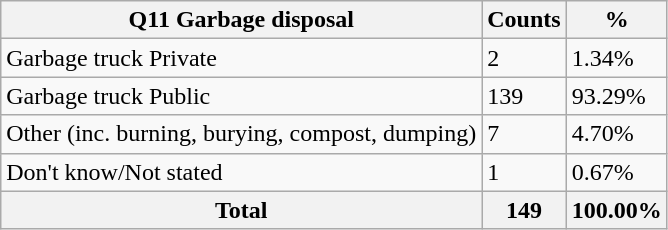<table class="wikitable sortable">
<tr>
<th>Q11 Garbage disposal</th>
<th>Counts</th>
<th>%</th>
</tr>
<tr>
<td>Garbage truck Private</td>
<td>2</td>
<td>1.34%</td>
</tr>
<tr>
<td>Garbage truck Public</td>
<td>139</td>
<td>93.29%</td>
</tr>
<tr>
<td>Other (inc. burning, burying, compost, dumping)</td>
<td>7</td>
<td>4.70%</td>
</tr>
<tr>
<td>Don't know/Not stated</td>
<td>1</td>
<td>0.67%</td>
</tr>
<tr>
<th>Total</th>
<th>149</th>
<th>100.00%</th>
</tr>
</table>
